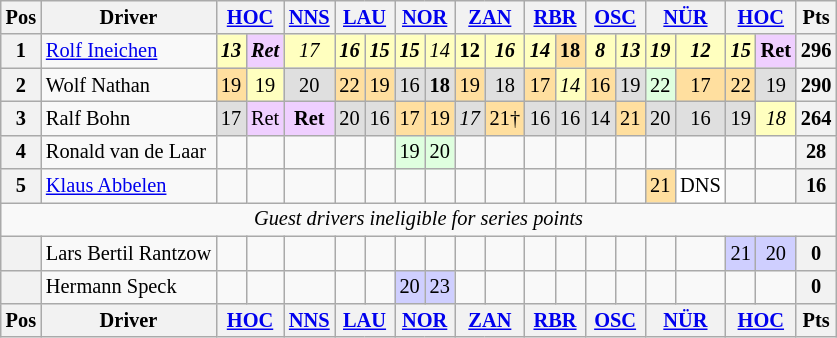<table class="wikitable" style="font-size:85%; text-align:center">
<tr valign="top">
<th valign="middle">Pos</th>
<th valign="middle">Driver</th>
<th colspan="2"><a href='#'>HOC</a><br></th>
<th><a href='#'>NNS</a><br></th>
<th colspan="2"><a href='#'>LAU</a><br></th>
<th colspan="2"><a href='#'>NOR</a><br></th>
<th colspan="2"><a href='#'>ZAN</a><br></th>
<th colspan="2"><a href='#'>RBR</a><br></th>
<th colspan="2"><a href='#'>OSC</a><br></th>
<th colspan="2"><a href='#'>NÜR</a><br></th>
<th colspan="2"><a href='#'>HOC</a><br></th>
<th valign="middle">Pts</th>
</tr>
<tr>
<th>1</th>
<td align="left"> <a href='#'>Rolf Ineichen</a></td>
<td style="background:#ffffbf;"><strong><em>13</em></strong></td>
<td style="background:#efcfff;"><strong><em>Ret</em></strong></td>
<td style="background:#ffffbf;"><em>17</em></td>
<td style="background:#ffffbf;"><strong><em>16</em></strong></td>
<td style="background:#ffffbf;"><strong><em>15</em></strong></td>
<td style="background:#ffffbf;"><strong><em>15</em></strong></td>
<td style="background:#ffffbf;"><em>14</em></td>
<td style="background:#ffffbf;"><strong>12</strong></td>
<td style="background:#ffffbf;"><strong><em>16</em></strong></td>
<td style="background:#ffffbf;"><strong><em>14</em></strong></td>
<td style="background:#ffdf9f;"><strong>18</strong></td>
<td style="background:#ffffbf;"><strong><em>8</em></strong></td>
<td style="background:#ffffbf;"><strong><em>13</em></strong></td>
<td style="background:#ffffbf;"><strong><em>19</em></strong></td>
<td style="background:#ffffbf;"><strong><em>12</em></strong></td>
<td style="background:#ffffbf;"><strong><em>15</em></strong></td>
<td style="background:#efcfff;"><strong>Ret</strong></td>
<th>296</th>
</tr>
<tr>
<th>2</th>
<td align="left"> Wolf Nathan</td>
<td style="background:#ffdf9f;">19</td>
<td style="background:#ffffbf;">19</td>
<td style="background:#dfdfdf;">20</td>
<td style="background:#ffdf9f;">22</td>
<td style="background:#ffdf9f;">19</td>
<td style="background:#dfdfdf;">16</td>
<td style="background:#dfdfdf;"><strong>18</strong></td>
<td style="background:#ffdf9f;">19</td>
<td style="background:#dfdfdf;">18</td>
<td style="background:#ffdf9f;">17</td>
<td style="background:#ffffbf;"><em>14</em></td>
<td style="background:#ffdf9f;">16</td>
<td style="background:#dfdfdf;">19</td>
<td style="background:#dfffdf;">22</td>
<td style="background:#ffdf9f;">17</td>
<td style="background:#ffdf9f;">22</td>
<td style="background:#dfdfdf;">19</td>
<th>290</th>
</tr>
<tr>
<th>3</th>
<td align="left"> Ralf Bohn</td>
<td style="background:#dfdfdf;">17</td>
<td style="background:#efcfff;">Ret</td>
<td style="background:#efcfff;"><strong>Ret</strong></td>
<td style="background:#dfdfdf;">20</td>
<td style="background:#dfdfdf;">16</td>
<td style="background:#ffdf9f;">17</td>
<td style="background:#ffdf9f;">19</td>
<td style="background:#dfdfdf;"><em>17</em></td>
<td style="background:#ffdf9f;">21†</td>
<td style="background:#dfdfdf;">16</td>
<td style="background:#dfdfdf;">16</td>
<td style="background:#dfdfdf;">14</td>
<td style="background:#ffdf9f;">21</td>
<td style="background:#dfdfdf;">20</td>
<td style="background:#dfdfdf;">16</td>
<td style="background:#dfdfdf;">19</td>
<td style="background:#ffffbf;"><em>18</em></td>
<th>264</th>
</tr>
<tr>
<th>4</th>
<td align="left"> Ronald van de Laar</td>
<td></td>
<td></td>
<td></td>
<td></td>
<td></td>
<td style="background:#dfffdf;">19</td>
<td style="background:#dfffdf;">20</td>
<td></td>
<td></td>
<td></td>
<td></td>
<td></td>
<td></td>
<td></td>
<td></td>
<td></td>
<td></td>
<th>28</th>
</tr>
<tr>
<th>5</th>
<td align="left"> <a href='#'>Klaus Abbelen</a></td>
<td></td>
<td></td>
<td></td>
<td></td>
<td></td>
<td></td>
<td></td>
<td></td>
<td></td>
<td></td>
<td></td>
<td></td>
<td></td>
<td style="background:#ffdf9f;">21</td>
<td style="background:#ffffff;">DNS</td>
<td></td>
<td></td>
<th>16</th>
</tr>
<tr>
<td colspan=20 align=center><em>Guest drivers ineligible for series points</em></td>
</tr>
<tr>
<th></th>
<td align="left"> Lars Bertil Rantzow</td>
<td></td>
<td></td>
<td></td>
<td></td>
<td></td>
<td></td>
<td></td>
<td></td>
<td></td>
<td></td>
<td></td>
<td></td>
<td></td>
<td></td>
<td></td>
<td style="background:#cfcfff;">21</td>
<td style="background:#cfcfff;">20</td>
<th>0</th>
</tr>
<tr>
<th></th>
<td align="left"> Hermann Speck</td>
<td></td>
<td></td>
<td></td>
<td></td>
<td></td>
<td style="background:#cfcfff;">20</td>
<td style="background:#cfcfff;">23</td>
<td></td>
<td></td>
<td></td>
<td></td>
<td></td>
<td></td>
<td></td>
<td></td>
<td></td>
<td></td>
<th>0</th>
</tr>
<tr>
<th valign="middle">Pos</th>
<th valign="middle">Driver</th>
<th colspan="2"><a href='#'>HOC</a><br></th>
<th><a href='#'>NNS</a><br></th>
<th colspan="2"><a href='#'>LAU</a><br></th>
<th colspan="2"><a href='#'>NOR</a><br></th>
<th colspan="2"><a href='#'>ZAN</a><br></th>
<th colspan="2"><a href='#'>RBR</a><br></th>
<th colspan="2"><a href='#'>OSC</a><br></th>
<th colspan="2"><a href='#'>NÜR</a><br></th>
<th colspan="2"><a href='#'>HOC</a><br></th>
<th valign="middle">Pts</th>
</tr>
</table>
